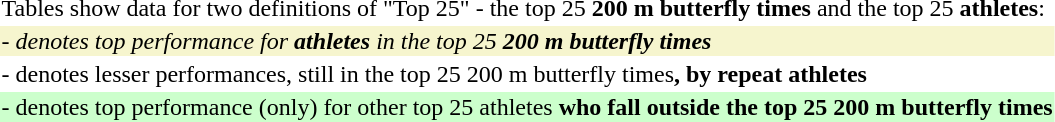<table style="wikitable">
<tr>
<td>Tables show data for two definitions of "Top 25" - the top 25 <strong>200 m butterfly times</strong> and the top 25 <strong>athletes</strong>:</td>
</tr>
<tr>
<td style="background: #f6F5CE"><em>- denotes top performance for <strong>athletes</strong> in the top 25 <strong>200 m butterfly times<strong><em></td>
</tr>
<tr>
<td></em>- denotes lesser performances, still in the top 25 </strong>200 m butterfly times<strong>, by repeat athletes<em></td>
</tr>
<tr>
<td style="background: #CCFFCC"></em>- denotes top performance (only) for other top 25 </strong>athletes<strong> who fall outside the top 25 200 m butterfly times<em></td>
</tr>
</table>
